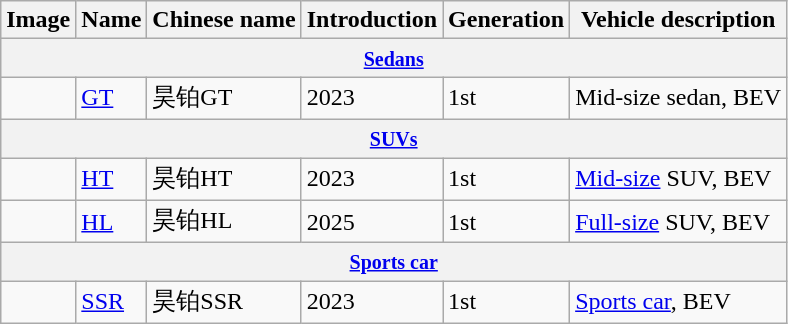<table class="wikitable">
<tr>
<th>Image</th>
<th>Name</th>
<th>Chinese name</th>
<th>Introduction</th>
<th>Generation</th>
<th>Vehicle description</th>
</tr>
<tr>
<th colspan="6"><a href='#'><small>Sedans</small></a></th>
</tr>
<tr>
<td></td>
<td><a href='#'>GT</a></td>
<td>昊铂GT</td>
<td>2023</td>
<td>1st</td>
<td>Mid-size sedan, BEV</td>
</tr>
<tr>
<th colspan="6"><a href='#'><small>SUVs</small></a></th>
</tr>
<tr>
<td></td>
<td><a href='#'>HT</a></td>
<td>昊铂HT</td>
<td>2023</td>
<td>1st</td>
<td><a href='#'>Mid-size</a> SUV, BEV</td>
</tr>
<tr>
<td></td>
<td><a href='#'>HL</a></td>
<td>昊铂HL</td>
<td>2025</td>
<td>1st</td>
<td><a href='#'>Full-size</a> SUV, BEV</td>
</tr>
<tr>
<th colspan="6"><small><a href='#'>Sports car</a></small></th>
</tr>
<tr>
<td></td>
<td><a href='#'>SSR</a></td>
<td>昊铂SSR</td>
<td>2023</td>
<td>1st</td>
<td><a href='#'>Sports car</a>, BEV</td>
</tr>
</table>
